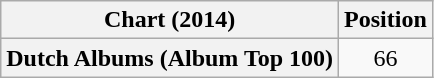<table class="wikitable plainrowheaders" style="text-align:center">
<tr>
<th scope="col">Chart (2014)</th>
<th scope="col">Position</th>
</tr>
<tr>
<th scope="row">Dutch Albums (Album Top 100)</th>
<td>66</td>
</tr>
</table>
